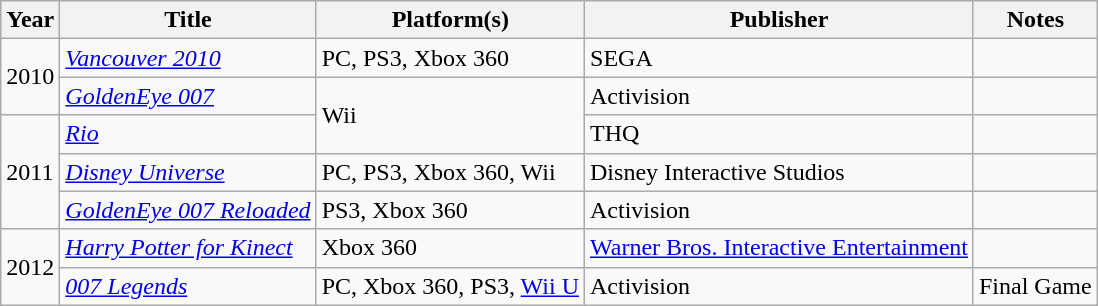<table class="wikitable sortable">
<tr>
<th>Year</th>
<th>Title</th>
<th>Platform(s)</th>
<th>Publisher</th>
<th>Notes</th>
</tr>
<tr>
<td rowspan="2">2010</td>
<td><a href='#'><em>Vancouver 2010</em></a></td>
<td>PC, PS3, Xbox 360</td>
<td>SEGA</td>
<td></td>
</tr>
<tr>
<td><a href='#'><em>GoldenEye 007</em></a></td>
<td rowspan="2">Wii</td>
<td>Activision</td>
<td></td>
</tr>
<tr>
<td rowspan="3">2011</td>
<td><a href='#'><em>Rio</em></a></td>
<td>THQ</td>
<td></td>
</tr>
<tr>
<td><em><a href='#'>Disney Universe</a></em></td>
<td>PC, PS3, Xbox 360, Wii</td>
<td>Disney Interactive Studios</td>
<td></td>
</tr>
<tr>
<td><em><a href='#'>GoldenEye 007 Reloaded</a></em></td>
<td>PS3, Xbox 360</td>
<td>Activision</td>
<td></td>
</tr>
<tr>
<td rowspan="2">2012</td>
<td><em><a href='#'>Harry Potter for Kinect</a></em></td>
<td>Xbox 360</td>
<td><a href='#'>Warner Bros. Interactive Entertainment</a></td>
<td></td>
</tr>
<tr>
<td><em><a href='#'>007 Legends</a></em></td>
<td>PC, Xbox 360, PS3, <a href='#'>Wii U</a></td>
<td>Activision</td>
<td>Final Game</td>
</tr>
</table>
